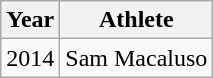<table class="wikitable">
<tr>
<th>Year</th>
<th>Athlete</th>
</tr>
<tr>
<td>2014</td>
<td>Sam Macaluso</td>
</tr>
</table>
